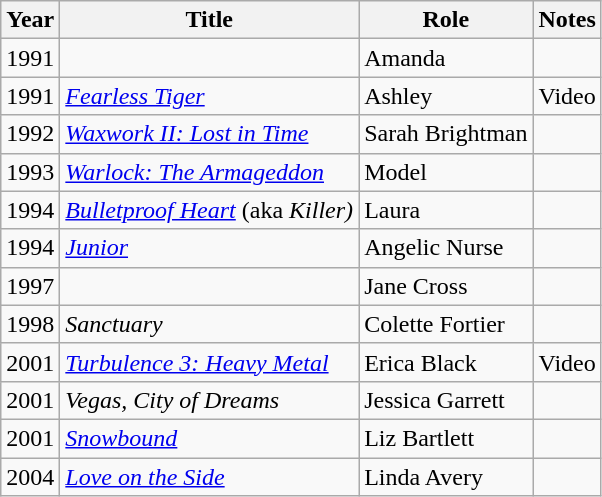<table class="wikitable sortable">
<tr>
<th>Year</th>
<th>Title</th>
<th>Role</th>
<th class="unsortable">Notes</th>
</tr>
<tr>
<td>1991</td>
<td><em></em></td>
<td>Amanda</td>
<td></td>
</tr>
<tr>
<td>1991</td>
<td><em><a href='#'>Fearless Tiger</a></em></td>
<td>Ashley</td>
<td>Video</td>
</tr>
<tr>
<td>1992</td>
<td><em><a href='#'>Waxwork II: Lost in Time</a></em></td>
<td>Sarah Brightman</td>
<td></td>
</tr>
<tr>
<td>1993</td>
<td><em><a href='#'>Warlock: The Armageddon</a></em></td>
<td>Model</td>
<td></td>
</tr>
<tr>
<td>1994</td>
<td><em><a href='#'>Bulletproof Heart</a></em> (aka <em>Killer)</em></td>
<td>Laura</td>
<td></td>
</tr>
<tr>
<td>1994</td>
<td><em><a href='#'>Junior</a></em></td>
<td>Angelic Nurse</td>
<td></td>
</tr>
<tr>
<td>1997</td>
<td><em></em></td>
<td>Jane Cross</td>
<td></td>
</tr>
<tr>
<td>1998</td>
<td><em>Sanctuary</em></td>
<td>Colette Fortier</td>
<td></td>
</tr>
<tr>
<td>2001</td>
<td><em><a href='#'>Turbulence 3: Heavy Metal</a></em></td>
<td>Erica Black</td>
<td>Video</td>
</tr>
<tr>
<td>2001</td>
<td><em>Vegas, City of Dreams</em></td>
<td>Jessica Garrett</td>
<td></td>
</tr>
<tr>
<td>2001</td>
<td><em><a href='#'>Snowbound</a></em></td>
<td>Liz Bartlett</td>
<td></td>
</tr>
<tr>
<td>2004</td>
<td><em><a href='#'>Love on the Side</a></em></td>
<td>Linda Avery</td>
<td></td>
</tr>
</table>
